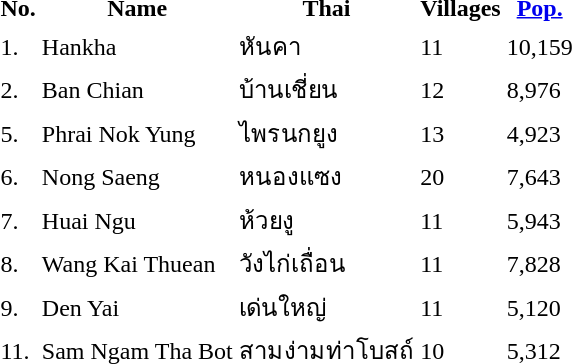<table>
<tr>
<th>No.</th>
<th>Name</th>
<th>Thai</th>
<th>Villages</th>
<th><a href='#'>Pop.</a></th>
</tr>
<tr>
<td>1.</td>
<td>Hankha</td>
<td>หันคา</td>
<td>11</td>
<td>10,159</td>
</tr>
<tr>
<td>2.</td>
<td>Ban Chian</td>
<td>บ้านเชี่ยน</td>
<td>12</td>
<td>8,976</td>
</tr>
<tr>
<td>5.</td>
<td>Phrai Nok Yung</td>
<td>ไพรนกยูง</td>
<td>13</td>
<td>4,923</td>
</tr>
<tr>
<td>6.</td>
<td>Nong Saeng</td>
<td>หนองแซง</td>
<td>20</td>
<td>7,643</td>
</tr>
<tr>
<td>7.</td>
<td>Huai Ngu</td>
<td>ห้วยงู</td>
<td>11</td>
<td>5,943</td>
</tr>
<tr>
<td>8.</td>
<td>Wang Kai Thuean</td>
<td>วังไก่เถื่อน</td>
<td>11</td>
<td>7,828</td>
</tr>
<tr>
<td>9.</td>
<td>Den Yai</td>
<td>เด่นใหญ่</td>
<td>11</td>
<td>5,120</td>
</tr>
<tr>
<td>11.</td>
<td>Sam Ngam Tha Bot</td>
<td>สามง่ามท่าโบสถ์</td>
<td>10</td>
<td>5,312</td>
</tr>
</table>
